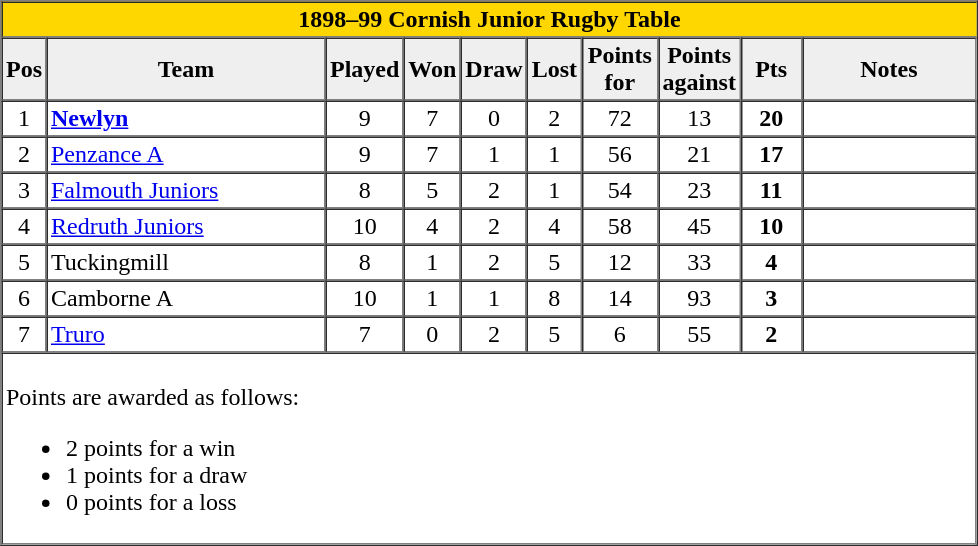<table border="1" cellpadding="2" cellspacing="0">
<tr bgcolor="gold">
<th colspan=13 style="border-right:0px;";>1898–99 Cornish Junior Rugby Table</th>
</tr>
<tr bgcolor="#efefef">
<th width="20">Pos</th>
<th width="180">Team</th>
<th width="25">Played</th>
<th width="25">Won</th>
<th width="25">Draw</th>
<th width="25">Lost</th>
<th width="45">Points for</th>
<th width="45">Points against</th>
<th width="35">Pts</th>
<th width="110">Notes</th>
</tr>
<tr align=center>
<td>1</td>
<td align=left><strong><a href='#'>Newlyn</a></strong></td>
<td>9</td>
<td>7</td>
<td>0</td>
<td>2</td>
<td>72</td>
<td>13</td>
<td><strong>20</strong></td>
<td align=left></td>
</tr>
<tr align=center>
<td>2</td>
<td align=left><a href='#'>Penzance A</a></td>
<td>9</td>
<td>7</td>
<td>1</td>
<td>1</td>
<td>56</td>
<td>21</td>
<td><strong>17</strong></td>
<td></td>
</tr>
<tr align=center>
<td>3</td>
<td align=left><a href='#'>Falmouth Juniors</a></td>
<td>8</td>
<td>5</td>
<td>2</td>
<td>1</td>
<td>54</td>
<td>23</td>
<td><strong>11</strong></td>
<td></td>
</tr>
<tr align=center>
<td>4</td>
<td align=left><a href='#'>Redruth Juniors</a></td>
<td>10</td>
<td>4</td>
<td>2</td>
<td>4</td>
<td>58</td>
<td>45</td>
<td><strong>10</strong></td>
<td></td>
</tr>
<tr align=center>
<td>5</td>
<td align=left>Tuckingmill</td>
<td>8</td>
<td>1</td>
<td>2</td>
<td>5</td>
<td>12</td>
<td>33</td>
<td><strong>4</strong></td>
<td></td>
</tr>
<tr align=center>
<td>6</td>
<td align=left>Camborne A</td>
<td>10</td>
<td>1</td>
<td>1</td>
<td>8</td>
<td>14</td>
<td>93</td>
<td><strong>3</strong></td>
<td></td>
</tr>
<tr align=center>
<td>7</td>
<td align=left><a href='#'>Truro</a></td>
<td>7</td>
<td>0</td>
<td>2</td>
<td>5</td>
<td>6</td>
<td>55</td>
<td><strong>2</strong></td>
<td align=left></td>
</tr>
<tr>
</tr>
<tr bgcolor=#ffffff>
<td colspan="13"><br>Points are awarded as follows:<ul><li>2 points for a win</li><li>1 points for a draw</li><li>0 points for a loss</li></ul></td>
</tr>
</table>
